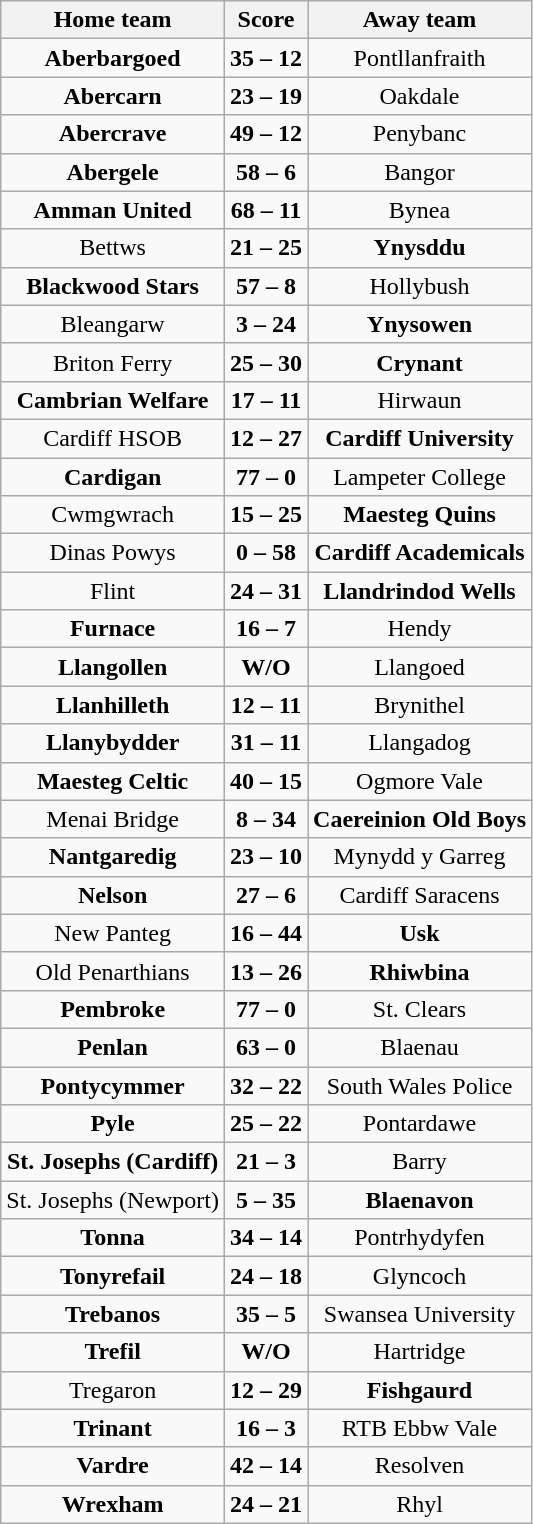<table class="wikitable" style="text-align: center">
<tr>
<th>Home team</th>
<th>Score</th>
<th>Away team</th>
</tr>
<tr>
<td><strong>Aberbargoed</strong></td>
<td><strong>35 – 12</strong></td>
<td>Pontllanfraith</td>
</tr>
<tr>
<td><strong>Abercarn</strong></td>
<td><strong>23 – 19</strong></td>
<td>Oakdale</td>
</tr>
<tr>
<td><strong>Abercrave</strong></td>
<td><strong>49 – 12</strong></td>
<td>Penybanc</td>
</tr>
<tr>
<td><strong>Abergele</strong></td>
<td><strong>58 – 6</strong></td>
<td>Bangor</td>
</tr>
<tr>
<td><strong>Amman United</strong></td>
<td><strong>68 – 11</strong></td>
<td>Bynea</td>
</tr>
<tr>
<td>Bettws</td>
<td><strong>21 – 25</strong></td>
<td><strong>Ynysddu</strong></td>
</tr>
<tr>
<td><strong>Blackwood Stars</strong></td>
<td><strong>57 – 8</strong></td>
<td>Hollybush</td>
</tr>
<tr>
<td>Bleangarw</td>
<td><strong>3 – 24</strong></td>
<td><strong>Ynysowen</strong></td>
</tr>
<tr>
<td>Briton Ferry</td>
<td><strong>25 – 30</strong></td>
<td><strong>Crynant</strong></td>
</tr>
<tr>
<td><strong>Cambrian Welfare</strong></td>
<td><strong>17 – 11</strong></td>
<td>Hirwaun</td>
</tr>
<tr>
<td>Cardiff HSOB</td>
<td><strong>12 – 27</strong></td>
<td><strong>Cardiff University</strong></td>
</tr>
<tr>
<td><strong>Cardigan</strong></td>
<td><strong>77 – 0</strong></td>
<td>Lampeter College</td>
</tr>
<tr>
<td>Cwmgwrach</td>
<td><strong>15 – 25</strong></td>
<td><strong>Maesteg Quins</strong></td>
</tr>
<tr>
<td>Dinas Powys</td>
<td><strong>0 – 58</strong></td>
<td><strong>Cardiff Academicals</strong></td>
</tr>
<tr>
<td>Flint</td>
<td><strong>24 – 31</strong></td>
<td><strong>Llandrindod Wells</strong></td>
</tr>
<tr>
<td><strong>Furnace</strong></td>
<td><strong>16 – 7</strong></td>
<td>Hendy</td>
</tr>
<tr>
<td><strong>Llangollen</strong></td>
<td><strong>W/O</strong></td>
<td>Llangoed</td>
</tr>
<tr>
<td><strong>Llanhilleth</strong></td>
<td><strong>12 – 11</strong></td>
<td>Brynithel</td>
</tr>
<tr>
<td><strong>Llanybydder</strong></td>
<td><strong>31 – 11</strong></td>
<td>Llangadog</td>
</tr>
<tr>
<td><strong>Maesteg Celtic</strong></td>
<td><strong>40 – 15</strong></td>
<td>Ogmore Vale</td>
</tr>
<tr>
<td>Menai Bridge</td>
<td><strong>8 – 34</strong></td>
<td><strong>Caereinion Old Boys</strong></td>
</tr>
<tr>
<td><strong>Nantgaredig</strong></td>
<td><strong>23 – 10</strong></td>
<td>Mynydd y Garreg</td>
</tr>
<tr>
<td><strong>Nelson</strong></td>
<td><strong>27 – 6</strong></td>
<td>Cardiff Saracens</td>
</tr>
<tr>
<td>New Panteg</td>
<td><strong>16 – 44</strong></td>
<td><strong>Usk</strong></td>
</tr>
<tr>
<td>Old Penarthians</td>
<td><strong>13 – 26</strong></td>
<td><strong>Rhiwbina</strong></td>
</tr>
<tr>
<td><strong>Pembroke</strong></td>
<td><strong>77 – 0</strong></td>
<td>St. Clears</td>
</tr>
<tr>
<td><strong>Penlan</strong></td>
<td><strong>63 – 0</strong></td>
<td>Blaenau</td>
</tr>
<tr>
<td><strong>Pontycymmer</strong></td>
<td><strong>32 – 22</strong></td>
<td>South Wales Police</td>
</tr>
<tr>
<td><strong>Pyle</strong></td>
<td><strong>25 – 22</strong></td>
<td>Pontardawe</td>
</tr>
<tr>
<td><strong>St. Josephs (Cardiff)</strong></td>
<td><strong>21 – 3</strong></td>
<td>Barry</td>
</tr>
<tr>
<td>St. Josephs (Newport)</td>
<td><strong>5 – 35</strong></td>
<td><strong>Blaenavon</strong></td>
</tr>
<tr>
<td><strong>Tonna</strong></td>
<td><strong>34 – 14</strong></td>
<td>Pontrhydyfen</td>
</tr>
<tr>
<td><strong>Tonyrefail</strong></td>
<td><strong>24 – 18</strong></td>
<td>Glyncoch</td>
</tr>
<tr>
<td><strong>Trebanos</strong></td>
<td><strong>35 – 5</strong></td>
<td>Swansea University</td>
</tr>
<tr>
<td><strong>Trefil</strong></td>
<td><strong>W/O</strong></td>
<td>Hartridge</td>
</tr>
<tr>
<td>Tregaron</td>
<td><strong>12 – 29</strong></td>
<td><strong>Fishgaurd</strong></td>
</tr>
<tr>
<td><strong>Trinant</strong></td>
<td><strong>16 – 3</strong></td>
<td>RTB Ebbw Vale</td>
</tr>
<tr>
<td><strong>Vardre</strong></td>
<td><strong>42 – 14</strong></td>
<td>Resolven</td>
</tr>
<tr>
<td><strong>Wrexham</strong></td>
<td><strong>24 – 21</strong></td>
<td>Rhyl</td>
</tr>
</table>
